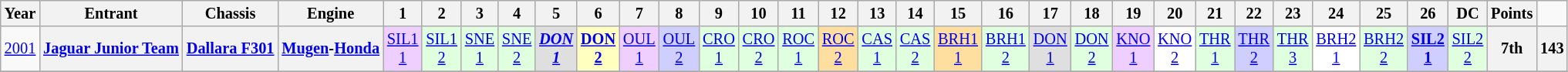<table class="wikitable" style="text-align:center; font-size:85%">
<tr>
<th>Year</th>
<th>Entrant</th>
<th>Chassis</th>
<th>Engine</th>
<th>1</th>
<th>2</th>
<th>3</th>
<th>4</th>
<th>5</th>
<th>6</th>
<th>7</th>
<th>8</th>
<th>9</th>
<th>10</th>
<th>11</th>
<th>12</th>
<th>13</th>
<th>14</th>
<th>15</th>
<th>16</th>
<th>17</th>
<th>18</th>
<th>19</th>
<th>20</th>
<th>21</th>
<th>22</th>
<th>23</th>
<th>24</th>
<th>25</th>
<th>26</th>
<th>DC</th>
<th>Points</th>
</tr>
<tr>
<td><a href='#'>2001</a></td>
<th nowrap><a href='#'>Jaguar Junior Team</a></th>
<th nowrap><a href='#'>Dallara F301</a></th>
<th nowrap><a href='#'>Mugen</a>-<a href='#'>Honda</a></th>
<td style="background:#EFCFFF;"><a href='#'>SIL1<br>1</a><br></td>
<td style="background:#DFFFDF;"><a href='#'>SIL1<br>2</a><br></td>
<td style="background:#DFFFDF;"><a href='#'>SNE<br>1</a><br></td>
<td style="background:#DFFFDF;"><a href='#'>SNE<br>2</a><br></td>
<td style="background:#DFDFDF;"><strong><em><a href='#'>DON<br>1</a></em></strong><br></td>
<td style="background:#FFFFBF;"><strong><a href='#'>DON<br>2</a></strong><br></td>
<td style="background:#EFCFFF;"><a href='#'>OUL<br>1</a><br></td>
<td style="background:#CFCFFF;"><a href='#'>OUL<br>2</a><br></td>
<td style="background:#DFFFDF;"><a href='#'>CRO<br>1</a><br></td>
<td style="background:#DFFFDF;"><a href='#'>CRO<br>2</a><br></td>
<td style="background:#DFFFDF;"><a href='#'>ROC<br>1</a><br></td>
<td style="background:#FFDF9F;"><a href='#'>ROC<br>2</a><br></td>
<td style="background:#DFFFDF;"><a href='#'>CAS<br>1</a><br></td>
<td style="background:#DFFFDF;"><a href='#'>CAS<br>2</a><br></td>
<td style="background:#FFDF9F;"><a href='#'>BRH1<br>1</a><br></td>
<td style="background:#DFFFDF;"><a href='#'>BRH1<br>2</a><br></td>
<td style="background:#DFDFDF;"><a href='#'>DON<br>1</a><br></td>
<td style="background:#DFFFDF;"><a href='#'>DON<br>2</a><br></td>
<td style="background:#EFCFFF;"><a href='#'>KNO<br>1</a><br></td>
<td style="background:#FFFFFF;"><a href='#'>KNO<br>2</a><br></td>
<td style="background:#DFFFDF;"><a href='#'>THR<br>1</a><br></td>
<td style="background:#CFCFFF;"><a href='#'>THR<br>2</a><br></td>
<td style="background:#DFFFDF;"><a href='#'>THR<br>3</a><br></td>
<td style="background:#FFFFFF;"><a href='#'>BRH2<br>1</a><br></td>
<td style="background:#DFFFDF;"><a href='#'>BRH2<br>2</a><br></td>
<td style="background:#CFCFFF;"><strong><a href='#'>SIL2<br>1</a></strong><br></td>
<td style="background:#DFFFDF;"><a href='#'>SIL2<br>2</a><br></td>
<th>7th</th>
<th>143</th>
</tr>
<tr>
</tr>
</table>
